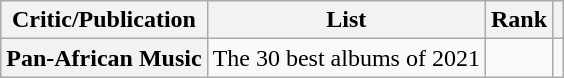<table class="wikitable sortable plainrowheaders" style="border:none; margin:0;">
<tr>
<th scope="col">Critic/Publication</th>
<th scope="col" class="unsortable">List</th>
<th scope="col" data-sort-type="number">Rank</th>
<th scope="col" class="unsortable"></th>
</tr>
<tr>
<th>Pan-African Music</th>
<td>The 30 best albums of 2021</td>
<td></td>
<td></td>
</tr>
</table>
